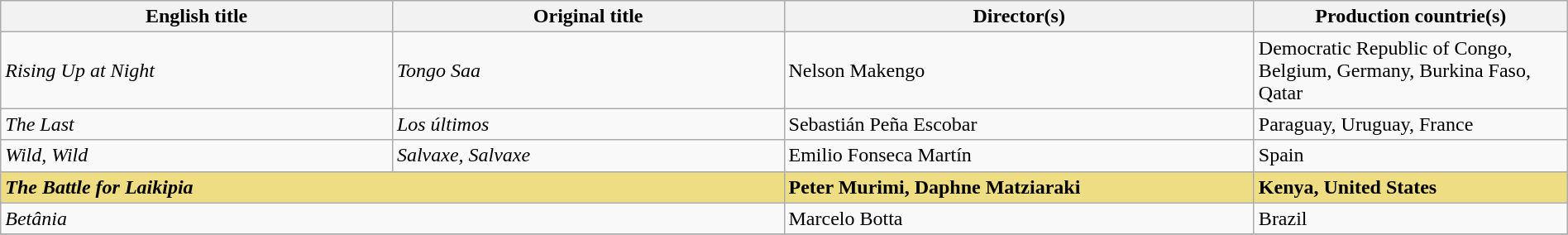<table class="sortable wikitable" style="width:100%; margin-bottom:4px" cellpadding="5">
<tr>
<th scope="col" width="25%">English title</th>
<th scope="col" width="25%">Original title</th>
<th scope="col" width="30%">Director(s)</th>
<th scope="col" width="20%">Production countrie(s)</th>
</tr>
<tr>
<td><em>Rising Up at Night</em></td>
<td><em>Tongo Saa</em></td>
<td>Nelson Makengo</td>
<td>Democratic Republic of Congo, Belgium, Germany, Burkina Faso, Qatar</td>
</tr>
<tr>
<td><em>The Last</em></td>
<td><em>Los últimos</em></td>
<td>Sebastián Peña Escobar</td>
<td>Paraguay, Uruguay, France</td>
</tr>
<tr>
<td><em>Wild, Wild</em></td>
<td><em>Salvaxe, Salvaxe</em></td>
<td>Emilio Fonseca Martín</td>
<td>Spain</td>
</tr>
<tr style="background:#EEDD82">
<td colspan="2"><strong><em>The Battle for Laikipia</em></strong></td>
<td><strong>Peter Murimi, Daphne Matziaraki</strong></td>
<td><strong>Kenya, United States</strong></td>
</tr>
<tr>
<td colspan="2"><em>Betânia</em></td>
<td>Marcelo Botta</td>
<td>Brazil</td>
</tr>
<tr>
</tr>
</table>
